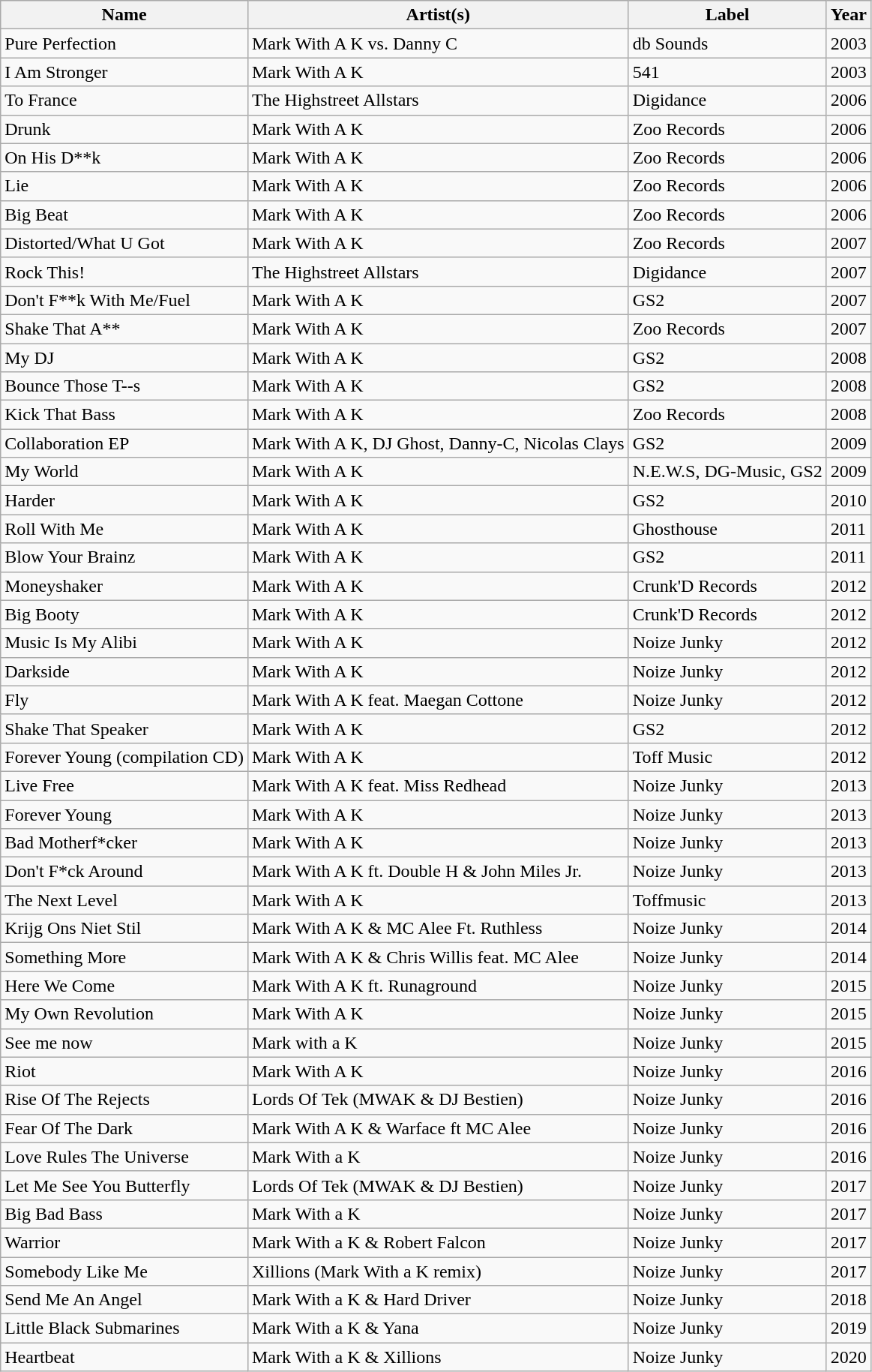<table class="wikitable">
<tr>
<th>Name</th>
<th>Artist(s)</th>
<th>Label</th>
<th>Year</th>
</tr>
<tr>
<td>Pure Perfection</td>
<td>Mark With A K vs. Danny C</td>
<td>db Sounds</td>
<td>2003</td>
</tr>
<tr>
<td>I Am Stronger</td>
<td>Mark With A K</td>
<td>541</td>
<td>2003</td>
</tr>
<tr>
<td>To France</td>
<td>The Highstreet Allstars</td>
<td>Digidance</td>
<td>2006</td>
</tr>
<tr>
<td>Drunk</td>
<td>Mark With A K</td>
<td>Zoo Records</td>
<td>2006</td>
</tr>
<tr>
<td>On His D**k</td>
<td>Mark With A K</td>
<td>Zoo Records</td>
<td>2006</td>
</tr>
<tr>
<td>Lie</td>
<td>Mark With A K</td>
<td>Zoo Records</td>
<td>2006</td>
</tr>
<tr>
<td>Big Beat</td>
<td>Mark With A K</td>
<td>Zoo Records</td>
<td>2006</td>
</tr>
<tr>
<td>Distorted/What U Got</td>
<td>Mark With A K</td>
<td>Zoo Records</td>
<td>2007</td>
</tr>
<tr>
<td>Rock This!</td>
<td>The Highstreet Allstars</td>
<td>Digidance</td>
<td>2007</td>
</tr>
<tr>
<td>Don't F**k With Me/Fuel</td>
<td>Mark With A K</td>
<td>GS2</td>
<td>2007</td>
</tr>
<tr>
<td>Shake That A**</td>
<td>Mark With A K</td>
<td>Zoo Records</td>
<td>2007</td>
</tr>
<tr>
<td>My DJ</td>
<td>Mark With A K</td>
<td>GS2</td>
<td>2008</td>
</tr>
<tr>
<td>Bounce Those T--s</td>
<td>Mark With A K</td>
<td>GS2</td>
<td>2008</td>
</tr>
<tr>
<td>Kick That Bass</td>
<td>Mark With A K</td>
<td>Zoo Records</td>
<td>2008</td>
</tr>
<tr>
<td>Collaboration EP</td>
<td>Mark With A K, DJ Ghost, Danny-C, Nicolas Clays</td>
<td>GS2</td>
<td>2009</td>
</tr>
<tr>
<td>My World</td>
<td>Mark With A K</td>
<td>N.E.W.S, DG-Music, GS2</td>
<td>2009</td>
</tr>
<tr>
<td>Harder</td>
<td>Mark With A K</td>
<td>GS2</td>
<td>2010</td>
</tr>
<tr>
<td>Roll With Me</td>
<td>Mark With A K</td>
<td>Ghosthouse</td>
<td>2011</td>
</tr>
<tr>
<td>Blow Your Brainz</td>
<td>Mark With A K</td>
<td>GS2</td>
<td>2011</td>
</tr>
<tr>
<td>Moneyshaker</td>
<td>Mark With A K</td>
<td>Crunk'D Records</td>
<td>2012</td>
</tr>
<tr>
<td>Big Booty</td>
<td>Mark With A K</td>
<td>Crunk'D Records</td>
<td>2012</td>
</tr>
<tr>
<td>Music Is My Alibi</td>
<td>Mark With A K</td>
<td>Noize Junky</td>
<td>2012</td>
</tr>
<tr>
<td>Darkside</td>
<td>Mark With A K</td>
<td>Noize Junky</td>
<td>2012</td>
</tr>
<tr>
<td>Fly</td>
<td>Mark With A K feat. Maegan Cottone</td>
<td>Noize Junky</td>
<td>2012</td>
</tr>
<tr>
<td>Shake That Speaker</td>
<td>Mark With A K</td>
<td>GS2</td>
<td>2012</td>
</tr>
<tr>
<td>Forever Young (compilation CD)</td>
<td>Mark With A K</td>
<td>Toff Music</td>
<td>2012</td>
</tr>
<tr>
<td>Live Free</td>
<td>Mark With A K feat. Miss Redhead</td>
<td>Noize Junky</td>
<td>2013</td>
</tr>
<tr>
<td>Forever Young</td>
<td>Mark With A K</td>
<td>Noize Junky</td>
<td>2013</td>
</tr>
<tr>
<td>Bad Motherf*cker</td>
<td>Mark With A K</td>
<td>Noize Junky</td>
<td>2013</td>
</tr>
<tr>
<td>Don't F*ck Around</td>
<td>Mark With A K ft. Double H & John Miles Jr.</td>
<td>Noize Junky</td>
<td>2013</td>
</tr>
<tr>
<td>The Next Level</td>
<td>Mark With A K</td>
<td>Toffmusic</td>
<td>2013</td>
</tr>
<tr>
<td>Krijg Ons Niet Stil</td>
<td>Mark With A K & MC Alee Ft. Ruthless</td>
<td>Noize Junky</td>
<td>2014</td>
</tr>
<tr>
<td>Something More</td>
<td>Mark With A K & Chris Willis feat. MC Alee</td>
<td>Noize Junky</td>
<td>2014</td>
</tr>
<tr>
<td>Here We Come</td>
<td>Mark With A K ft. Runaground</td>
<td>Noize Junky</td>
<td>2015</td>
</tr>
<tr>
<td>My Own Revolution</td>
<td>Mark With A K</td>
<td>Noize Junky</td>
<td>2015</td>
</tr>
<tr>
<td>See me now</td>
<td>Mark with a K</td>
<td>Noize Junky</td>
<td>2015</td>
</tr>
<tr>
<td>Riot</td>
<td>Mark With A K</td>
<td>Noize Junky</td>
<td>2016</td>
</tr>
<tr>
<td>Rise Of The Rejects</td>
<td>Lords Of Tek (MWAK & DJ Bestien)</td>
<td>Noize Junky</td>
<td>2016</td>
</tr>
<tr>
<td>Fear Of The Dark</td>
<td>Mark With A K & Warface ft MC Alee</td>
<td>Noize Junky</td>
<td>2016</td>
</tr>
<tr>
<td>Love Rules The Universe</td>
<td>Mark With a K</td>
<td>Noize Junky</td>
<td>2016</td>
</tr>
<tr>
<td>Let Me See You Butterfly</td>
<td>Lords Of Tek (MWAK & DJ Bestien)</td>
<td>Noize Junky</td>
<td>2017</td>
</tr>
<tr>
<td>Big Bad Bass</td>
<td>Mark With a K</td>
<td>Noize Junky</td>
<td>2017</td>
</tr>
<tr>
<td>Warrior</td>
<td>Mark With a K & Robert Falcon</td>
<td>Noize Junky</td>
<td>2017</td>
</tr>
<tr>
<td>Somebody Like Me</td>
<td>Xillions (Mark With a K remix)</td>
<td>Noize Junky</td>
<td>2017</td>
</tr>
<tr>
<td>Send Me An Angel</td>
<td>Mark With a K & Hard Driver</td>
<td>Noize Junky</td>
<td>2018</td>
</tr>
<tr>
<td>Little Black Submarines</td>
<td>Mark With a K & Yana</td>
<td>Noize Junky</td>
<td>2019</td>
</tr>
<tr>
<td>Heartbeat</td>
<td>Mark With a K & Xillions</td>
<td>Noize Junky</td>
<td>2020</td>
</tr>
</table>
